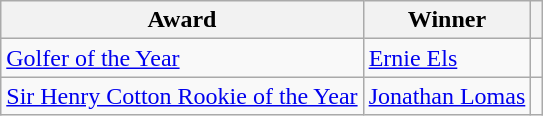<table class="wikitable">
<tr>
<th>Award</th>
<th>Winner</th>
<th></th>
</tr>
<tr>
<td><a href='#'>Golfer of the Year</a></td>
<td> <a href='#'>Ernie Els</a></td>
<td></td>
</tr>
<tr>
<td><a href='#'>Sir Henry Cotton Rookie of the Year</a></td>
<td> <a href='#'>Jonathan Lomas</a></td>
<td></td>
</tr>
</table>
